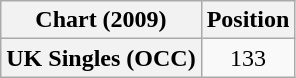<table class="wikitable plainrowheaders" style="text-align:center">
<tr>
<th>Chart (2009)</th>
<th>Position</th>
</tr>
<tr>
<th scope="row">UK Singles (OCC)</th>
<td>133</td>
</tr>
</table>
